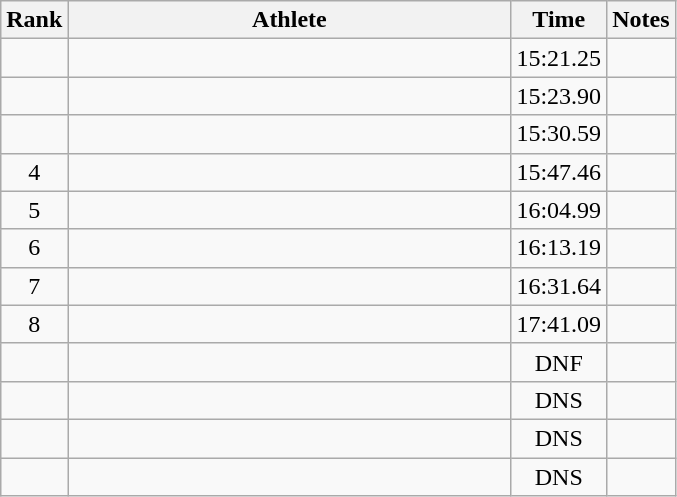<table class="wikitable" style="text-align:center">
<tr>
<th>Rank</th>
<th Style="width:18em">Athlete</th>
<th>Time</th>
<th>Notes</th>
</tr>
<tr>
<td></td>
<td style="text-align:left"></td>
<td>15:21.25</td>
<td></td>
</tr>
<tr>
<td></td>
<td style="text-align:left"></td>
<td>15:23.90</td>
<td></td>
</tr>
<tr>
<td></td>
<td style="text-align:left"></td>
<td>15:30.59</td>
<td></td>
</tr>
<tr>
<td>4</td>
<td style="text-align:left"></td>
<td>15:47.46</td>
<td></td>
</tr>
<tr>
<td>5</td>
<td style="text-align:left"></td>
<td>16:04.99</td>
<td></td>
</tr>
<tr>
<td>6</td>
<td style="text-align:left"></td>
<td>16:13.19</td>
<td></td>
</tr>
<tr>
<td>7</td>
<td style="text-align:left"></td>
<td>16:31.64</td>
<td></td>
</tr>
<tr>
<td>8</td>
<td style="text-align:left"></td>
<td>17:41.09</td>
<td></td>
</tr>
<tr>
<td></td>
<td style="text-align:left"></td>
<td>DNF</td>
<td></td>
</tr>
<tr>
<td></td>
<td style="text-align:left"></td>
<td>DNS</td>
<td></td>
</tr>
<tr>
<td></td>
<td style="text-align:left"></td>
<td>DNS</td>
<td></td>
</tr>
<tr>
<td></td>
<td style="text-align:left"></td>
<td>DNS</td>
<td></td>
</tr>
</table>
